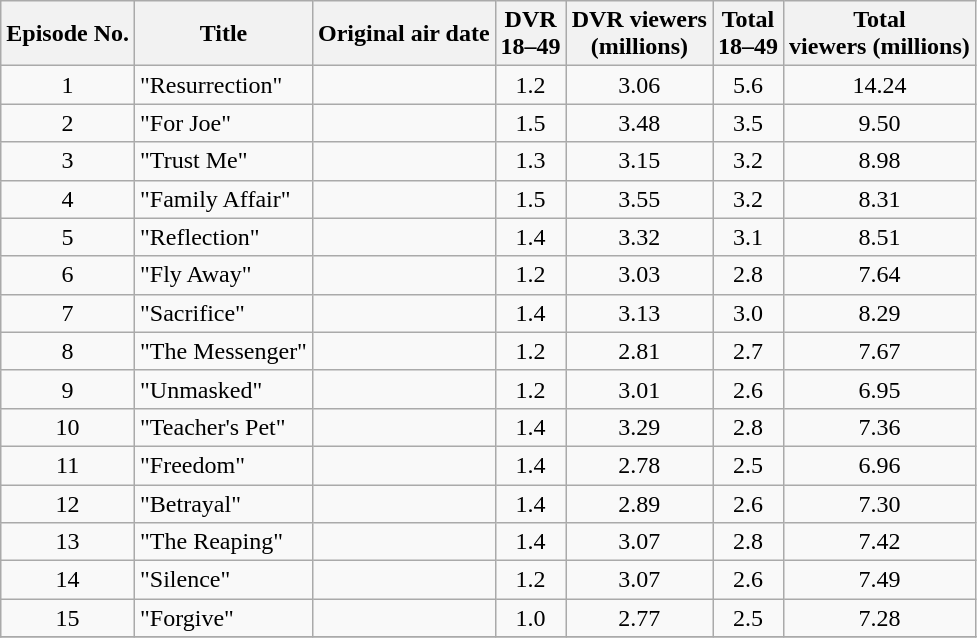<table class="wikitable" style="text-align:center;">
<tr>
<th>Episode No.</th>
<th>Title</th>
<th>Original air date</th>
<th>DVR<br>18–49</th>
<th>DVR viewers<br>(millions)</th>
<th>Total<br>18–49</th>
<th>Total<br>viewers (millions)</th>
</tr>
<tr>
<td>1</td>
<td style="text-align:left;">"Resurrection"</td>
<td></td>
<td>1.2</td>
<td>3.06</td>
<td>5.6</td>
<td>14.24</td>
</tr>
<tr>
<td>2</td>
<td style="text-align:left;">"For Joe"</td>
<td></td>
<td>1.5</td>
<td>3.48</td>
<td>3.5</td>
<td>9.50</td>
</tr>
<tr>
<td>3</td>
<td style="text-align:left;">"Trust Me"</td>
<td></td>
<td>1.3</td>
<td>3.15</td>
<td>3.2</td>
<td>8.98</td>
</tr>
<tr>
<td>4</td>
<td style="text-align:left;">"Family Affair"</td>
<td></td>
<td>1.5</td>
<td>3.55</td>
<td>3.2</td>
<td>8.31</td>
</tr>
<tr>
<td>5</td>
<td style="text-align:left;">"Reflection"</td>
<td></td>
<td>1.4</td>
<td>3.32</td>
<td>3.1</td>
<td>8.51</td>
</tr>
<tr>
<td>6</td>
<td style="text-align:left;">"Fly Away"</td>
<td></td>
<td>1.2</td>
<td>3.03</td>
<td>2.8</td>
<td>7.64</td>
</tr>
<tr>
<td>7</td>
<td style="text-align:left;">"Sacrifice"</td>
<td></td>
<td>1.4</td>
<td>3.13</td>
<td>3.0</td>
<td>8.29</td>
</tr>
<tr>
<td>8</td>
<td style="text-align:left;">"The Messenger"</td>
<td></td>
<td>1.2</td>
<td>2.81</td>
<td>2.7</td>
<td>7.67</td>
</tr>
<tr>
<td>9</td>
<td style="text-align:left;">"Unmasked"</td>
<td></td>
<td>1.2</td>
<td>3.01</td>
<td>2.6</td>
<td>6.95</td>
</tr>
<tr>
<td>10</td>
<td style="text-align:left;">"Teacher's Pet"</td>
<td></td>
<td>1.4</td>
<td>3.29</td>
<td>2.8</td>
<td>7.36</td>
</tr>
<tr>
<td>11</td>
<td style="text-align:left;">"Freedom"</td>
<td></td>
<td>1.4</td>
<td>2.78</td>
<td>2.5</td>
<td>6.96</td>
</tr>
<tr>
<td>12</td>
<td style="text-align:left;">"Betrayal"</td>
<td></td>
<td>1.4</td>
<td>2.89</td>
<td>2.6</td>
<td>7.30</td>
</tr>
<tr>
<td>13</td>
<td style="text-align:left;">"The Reaping"</td>
<td></td>
<td>1.4</td>
<td>3.07</td>
<td>2.8</td>
<td>7.42</td>
</tr>
<tr>
<td>14</td>
<td style="text-align:left;">"Silence"</td>
<td></td>
<td>1.2</td>
<td>3.07</td>
<td>2.6</td>
<td>7.49</td>
</tr>
<tr>
<td>15</td>
<td style="text-align:left;">"Forgive"</td>
<td></td>
<td>1.0</td>
<td>2.77</td>
<td>2.5</td>
<td>7.28</td>
</tr>
<tr>
</tr>
</table>
